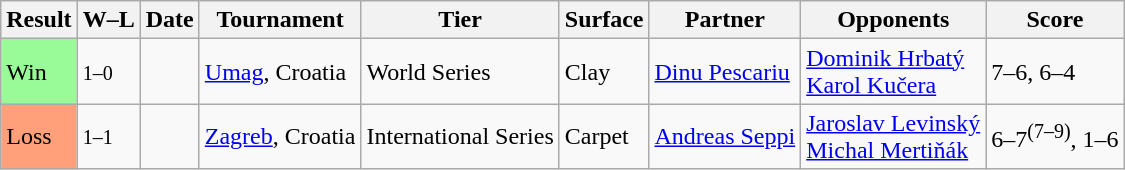<table class="sortable wikitable">
<tr>
<th>Result</th>
<th class="unsortable">W–L</th>
<th>Date</th>
<th>Tournament</th>
<th>Tier</th>
<th>Surface</th>
<th>Partner</th>
<th>Opponents</th>
<th class="unsortable">Score</th>
</tr>
<tr>
<td style="background:#98fb98;">Win</td>
<td><small>1–0</small></td>
<td><a href='#'></a></td>
<td><a href='#'>Umag</a>, Croatia</td>
<td>World Series</td>
<td>Clay</td>
<td> <a href='#'>Dinu Pescariu</a></td>
<td> <a href='#'>Dominik Hrbatý</a> <br>  <a href='#'>Karol Kučera</a></td>
<td>7–6, 6–4</td>
</tr>
<tr>
<td style="background:#ffa07a;">Loss</td>
<td><small>1–1</small></td>
<td><a href='#'></a></td>
<td><a href='#'>Zagreb</a>, Croatia</td>
<td>International Series</td>
<td>Carpet</td>
<td> <a href='#'>Andreas Seppi</a></td>
<td> <a href='#'>Jaroslav Levinský</a> <br>  <a href='#'>Michal Mertiňák</a></td>
<td>6–7<sup>(7–9)</sup>, 1–6</td>
</tr>
</table>
